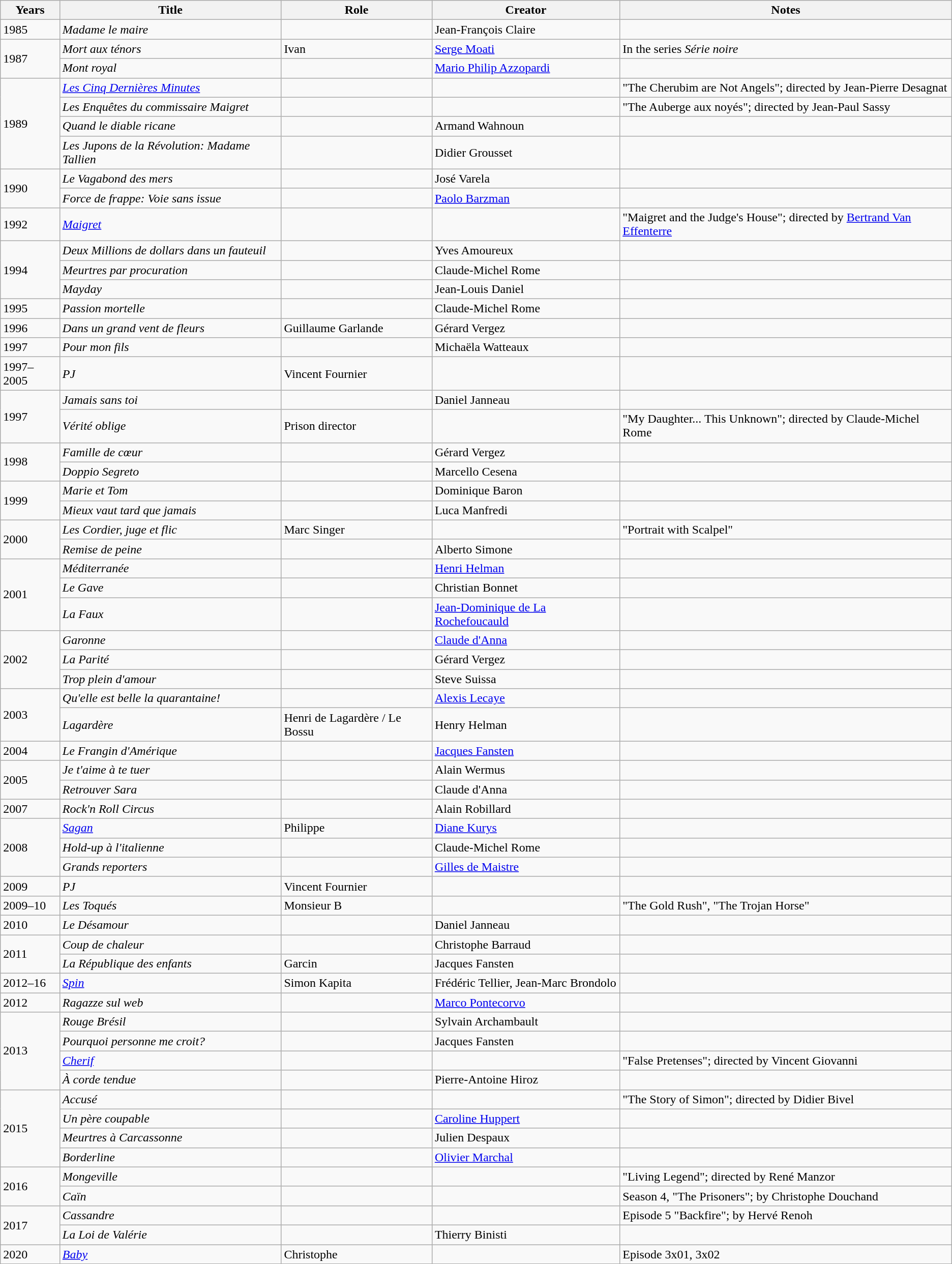<table class="wikitable">
<tr>
<th>Years</th>
<th>Title</th>
<th>Role</th>
<th>Creator</th>
<th>Notes</th>
</tr>
<tr>
<td>1985</td>
<td><em>Madame le maire</em></td>
<td></td>
<td>Jean-François Claire</td>
<td></td>
</tr>
<tr>
<td rowspan="2">1987</td>
<td><em>Mort aux ténors</em></td>
<td>Ivan</td>
<td><a href='#'>Serge Moati</a></td>
<td>In the series <em>Série noire</em></td>
</tr>
<tr>
<td><em>Mont royal</em></td>
<td></td>
<td><a href='#'>Mario Philip Azzopardi</a></td>
<td></td>
</tr>
<tr>
<td rowspan="4">1989</td>
<td><em><a href='#'>Les Cinq Dernières Minutes</a></em></td>
<td></td>
<td></td>
<td>"The Cherubim are Not Angels"; directed by Jean-Pierre Desagnat</td>
</tr>
<tr>
<td><em>Les Enquêtes du commissaire Maigret</em></td>
<td></td>
<td></td>
<td>"The Auberge aux noyés"; directed by Jean-Paul Sassy</td>
</tr>
<tr>
<td><em>Quand le diable ricane</em></td>
<td></td>
<td>Armand Wahnoun</td>
<td></td>
</tr>
<tr>
<td><em>Les Jupons de la Révolution: Madame Tallien</em></td>
<td></td>
<td>Didier Grousset</td>
<td></td>
</tr>
<tr>
<td rowspan="2">1990</td>
<td><em>Le Vagabond des mers</em></td>
<td></td>
<td>José Varela</td>
<td></td>
</tr>
<tr>
<td><em>Force de frappe: Voie sans issue</em></td>
<td></td>
<td><a href='#'>Paolo Barzman</a></td>
<td></td>
</tr>
<tr>
<td>1992</td>
<td><em><a href='#'>Maigret</a></em></td>
<td></td>
<td></td>
<td>"Maigret and the Judge's House"; directed by <a href='#'>Bertrand Van Effenterre</a></td>
</tr>
<tr>
<td rowspan="3">1994</td>
<td><em>Deux Millions de dollars dans un fauteuil</em></td>
<td></td>
<td>Yves Amoureux</td>
<td></td>
</tr>
<tr>
<td><em>Meurtres par procuration</em></td>
<td></td>
<td>Claude-Michel Rome</td>
<td></td>
</tr>
<tr>
<td><em>Mayday</em></td>
<td></td>
<td>Jean-Louis Daniel</td>
<td></td>
</tr>
<tr>
<td>1995</td>
<td><em>Passion mortelle</em></td>
<td></td>
<td>Claude-Michel Rome</td>
<td></td>
</tr>
<tr>
<td>1996</td>
<td><em>Dans un grand vent de fleurs</em></td>
<td>Guillaume Garlande</td>
<td>Gérard Vergez</td>
<td></td>
</tr>
<tr>
<td>1997</td>
<td><em>Pour mon fils</em></td>
<td></td>
<td>Michaëla Watteaux</td>
<td></td>
</tr>
<tr>
<td>1997–2005</td>
<td><em>PJ</em></td>
<td>Vincent Fournier</td>
<td></td>
<td></td>
</tr>
<tr>
<td rowspan="2">1997</td>
<td><em>Jamais sans toi</em></td>
<td></td>
<td>Daniel Janneau</td>
<td></td>
</tr>
<tr>
<td><em>Vérité oblige</em></td>
<td>Prison director</td>
<td></td>
<td>"My Daughter... This Unknown"; directed by Claude-Michel Rome</td>
</tr>
<tr>
<td rowspan="2">1998</td>
<td><em>Famille de cœur</em></td>
<td></td>
<td>Gérard Vergez</td>
<td></td>
</tr>
<tr>
<td><em>Doppio Segreto</em></td>
<td></td>
<td>Marcello Cesena</td>
<td></td>
</tr>
<tr>
<td rowspan="2">1999</td>
<td><em>Marie et Tom</em></td>
<td></td>
<td>Dominique Baron</td>
<td></td>
</tr>
<tr>
<td><em>Mieux vaut tard que jamais</em></td>
<td></td>
<td>Luca Manfredi</td>
<td></td>
</tr>
<tr>
<td rowspan="2">2000</td>
<td><em>Les Cordier, juge et flic</em></td>
<td>Marc Singer</td>
<td></td>
<td>"Portrait with Scalpel"</td>
</tr>
<tr>
<td><em>Remise de peine</em></td>
<td></td>
<td>Alberto Simone</td>
<td></td>
</tr>
<tr>
<td rowspan="3">2001</td>
<td><em>Méditerranée</em></td>
<td></td>
<td><a href='#'>Henri Helman</a></td>
<td></td>
</tr>
<tr>
<td><em>Le Gave</em></td>
<td></td>
<td>Christian Bonnet</td>
<td></td>
</tr>
<tr>
<td><em>La Faux</em></td>
<td></td>
<td><a href='#'>Jean-Dominique de La Rochefoucauld</a></td>
<td></td>
</tr>
<tr>
<td rowspan="3">2002</td>
<td><em>Garonne</em></td>
<td></td>
<td><a href='#'>Claude d'Anna</a></td>
<td></td>
</tr>
<tr>
<td><em>La Parité</em></td>
<td></td>
<td>Gérard Vergez</td>
<td></td>
</tr>
<tr>
<td><em>Trop plein d'amour</em></td>
<td></td>
<td>Steve Suissa</td>
<td></td>
</tr>
<tr>
<td rowspan="2">2003</td>
<td><em>Qu'elle est belle la quarantaine!</em></td>
<td></td>
<td><a href='#'>Alexis Lecaye</a></td>
<td></td>
</tr>
<tr>
<td><em>Lagardère</em></td>
<td>Henri de Lagardère / Le Bossu</td>
<td>Henry Helman</td>
<td></td>
</tr>
<tr>
<td>2004</td>
<td><em>Le Frangin d'Amérique</em></td>
<td></td>
<td><a href='#'>Jacques Fansten</a></td>
<td></td>
</tr>
<tr>
<td rowspan="2">2005</td>
<td><em>Je t'aime à te tuer</em></td>
<td></td>
<td>Alain Wermus</td>
<td></td>
</tr>
<tr>
<td><em>Retrouver Sara</em></td>
<td></td>
<td>Claude d'Anna</td>
<td></td>
</tr>
<tr>
<td>2007</td>
<td><em>Rock'n Roll Circus</em></td>
<td></td>
<td>Alain Robillard</td>
<td></td>
</tr>
<tr>
<td rowspan="3">2008</td>
<td><em><a href='#'>Sagan</a></em></td>
<td>Philippe</td>
<td><a href='#'>Diane Kurys</a></td>
<td></td>
</tr>
<tr>
<td><em>Hold-up à l'italienne</em></td>
<td></td>
<td>Claude-Michel Rome</td>
<td></td>
</tr>
<tr>
<td><em>Grands reporters</em></td>
<td></td>
<td><a href='#'>Gilles de Maistre</a></td>
<td></td>
</tr>
<tr>
<td>2009</td>
<td><em>PJ</em></td>
<td>Vincent Fournier</td>
<td></td>
<td></td>
</tr>
<tr>
<td>2009–10</td>
<td><em>Les Toqués</em></td>
<td>Monsieur B</td>
<td></td>
<td>"The Gold Rush", "The Trojan Horse"</td>
</tr>
<tr>
<td>2010</td>
<td><em>Le Désamour</em></td>
<td></td>
<td>Daniel Janneau</td>
<td></td>
</tr>
<tr>
<td rowspan="2">2011</td>
<td><em>Coup de chaleur</em></td>
<td></td>
<td>Christophe Barraud</td>
<td></td>
</tr>
<tr>
<td><em>La République des enfants</em></td>
<td>Garcin</td>
<td>Jacques Fansten</td>
<td></td>
</tr>
<tr>
<td>2012–16</td>
<td><em><a href='#'>Spin</a></em></td>
<td>Simon Kapita</td>
<td>Frédéric Tellier, Jean-Marc Brondolo</td>
<td></td>
</tr>
<tr>
<td>2012</td>
<td><em>Ragazze sul web</em></td>
<td></td>
<td><a href='#'>Marco Pontecorvo</a></td>
<td></td>
</tr>
<tr>
<td rowspan="4">2013</td>
<td><em>Rouge Brésil</em></td>
<td></td>
<td>Sylvain Archambault</td>
<td></td>
</tr>
<tr>
<td><em>Pourquoi personne me croit?</em></td>
<td></td>
<td>Jacques Fansten</td>
<td></td>
</tr>
<tr>
<td><em><a href='#'>Cherif</a></em></td>
<td></td>
<td></td>
<td>"False Pretenses"; directed by Vincent Giovanni</td>
</tr>
<tr>
<td><em>À corde tendue</em></td>
<td></td>
<td>Pierre-Antoine Hiroz</td>
<td></td>
</tr>
<tr>
<td rowspan="4">2015</td>
<td><em>Accusé</em></td>
<td></td>
<td></td>
<td>"The Story of Simon"; directed by Didier Bivel</td>
</tr>
<tr>
<td><em>Un père coupable</em></td>
<td></td>
<td><a href='#'>Caroline Huppert</a></td>
<td></td>
</tr>
<tr>
<td><em>Meurtres à Carcassonne</em></td>
<td></td>
<td>Julien Despaux</td>
<td></td>
</tr>
<tr>
<td><em>Borderline</em></td>
<td></td>
<td><a href='#'>Olivier Marchal</a></td>
<td></td>
</tr>
<tr>
<td rowspan="2">2016</td>
<td><em>Mongeville</em></td>
<td></td>
<td></td>
<td>"Living Legend"; directed by René Manzor</td>
</tr>
<tr>
<td><em>Caïn</em></td>
<td></td>
<td></td>
<td>Season 4, "The Prisoners"; by Christophe Douchand</td>
</tr>
<tr>
<td rowspan="2">2017</td>
<td><em>Cassandre</em></td>
<td></td>
<td></td>
<td>Episode 5 "Backfire"; by Hervé Renoh</td>
</tr>
<tr>
<td><em>La Loi de Valérie</em></td>
<td></td>
<td>Thierry Binisti</td>
<td></td>
</tr>
<tr>
<td>2020</td>
<td><em><a href='#'>Baby</a></em></td>
<td>Christophe</td>
<td></td>
<td>Episode 3x01, 3x02</td>
</tr>
</table>
